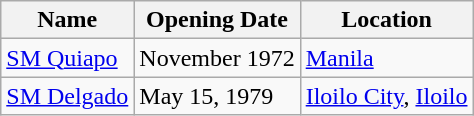<table class="wikitable sortable mw-datatable sticky-header">
<tr>
<th>Name</th>
<th>Opening Date</th>
<th>Location</th>
</tr>
<tr>
<td><a href='#'>SM Quiapo</a></td>
<td>November 1972</td>
<td><a href='#'>Manila</a></td>
</tr>
<tr>
<td><a href='#'>SM Delgado</a></td>
<td>May 15, 1979</td>
<td><a href='#'>Iloilo City</a>, <a href='#'>Iloilo</a></td>
</tr>
</table>
